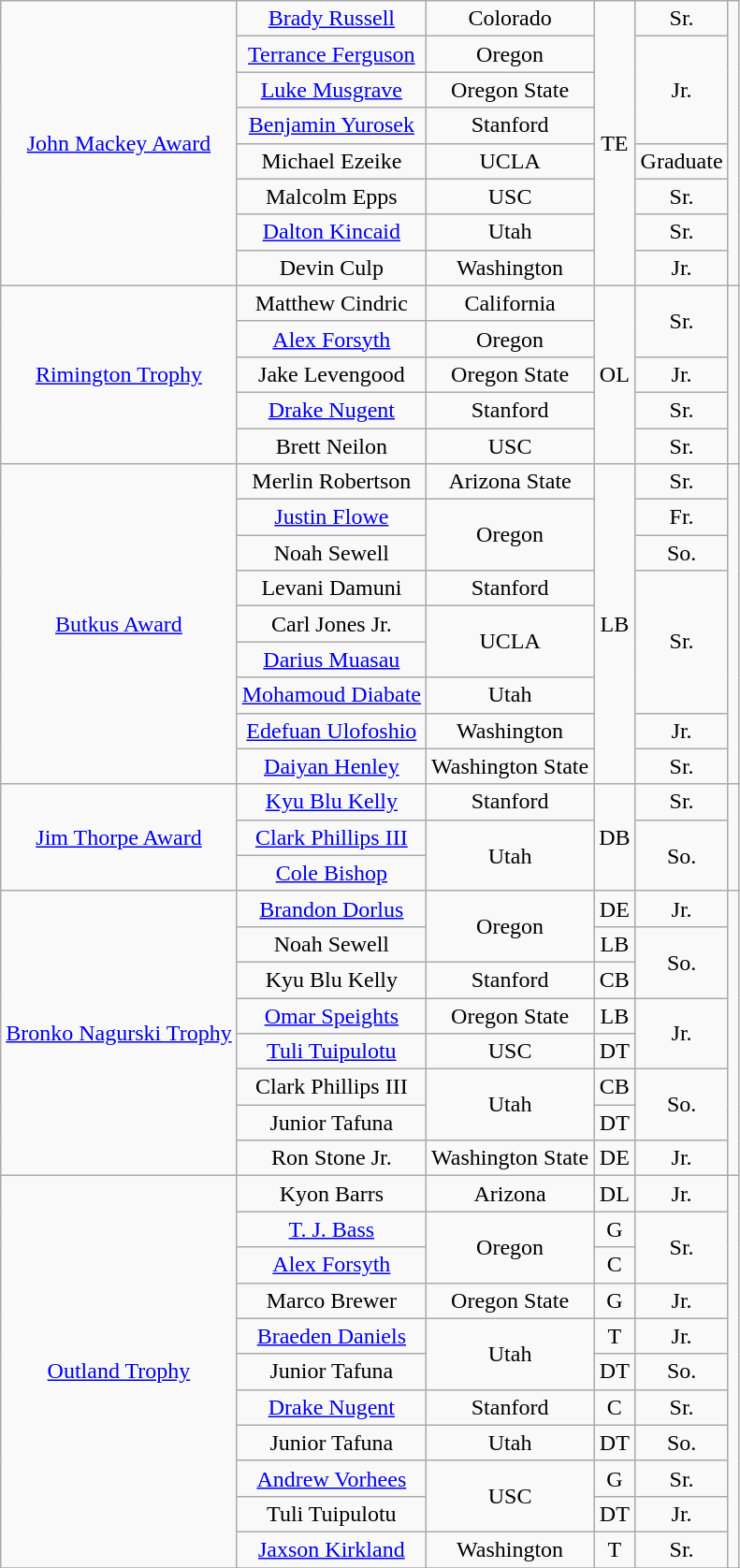<table class="wikitable" style="text-align:center;">
<tr>
<td rowspan=8><a href='#'>John Mackey Award</a></td>
<td><a href='#'>Brady Russell</a></td>
<td>Colorado</td>
<td rowspan=8>TE</td>
<td>Sr.</td>
<td rowspan=8></td>
</tr>
<tr>
<td><a href='#'>Terrance Ferguson</a></td>
<td>Oregon</td>
<td rowspan=3>Jr.</td>
</tr>
<tr>
<td><a href='#'>Luke Musgrave</a></td>
<td>Oregon State</td>
</tr>
<tr>
<td><a href='#'>Benjamin Yurosek</a></td>
<td>Stanford</td>
</tr>
<tr>
<td>Michael Ezeike</td>
<td>UCLA</td>
<td> Graduate</td>
</tr>
<tr>
<td>Malcolm Epps</td>
<td>USC</td>
<td> Sr.</td>
</tr>
<tr>
<td><a href='#'>Dalton Kincaid</a></td>
<td>Utah</td>
<td>Sr.</td>
</tr>
<tr>
<td>Devin Culp</td>
<td>Washington</td>
<td>Jr.</td>
</tr>
<tr>
<td rowspan=5><a href='#'>Rimington Trophy</a></td>
<td>Matthew Cindric</td>
<td>California</td>
<td rowspan=5>OL</td>
<td rowspan=2>Sr.</td>
<td rowspan=5></td>
</tr>
<tr>
<td><a href='#'>Alex Forsyth</a></td>
<td>Oregon</td>
</tr>
<tr>
<td>Jake Levengood</td>
<td>Oregon State</td>
<td> Jr.</td>
</tr>
<tr>
<td><a href='#'>Drake Nugent</a></td>
<td>Stanford</td>
<td>Sr.</td>
</tr>
<tr>
<td>Brett Neilon</td>
<td>USC</td>
<td> Sr.</td>
</tr>
<tr>
<td rowspan=9><a href='#'>Butkus Award</a></td>
<td>Merlin Robertson</td>
<td>Arizona State</td>
<td rowspan=9>LB</td>
<td>Sr.</td>
<td rowspan=9></td>
</tr>
<tr>
<td><a href='#'>Justin Flowe</a></td>
<td rowspan=2>Oregon</td>
<td> Fr.</td>
</tr>
<tr>
<td>Noah Sewell</td>
<td>So.</td>
</tr>
<tr>
<td>Levani Damuni</td>
<td>Stanford</td>
<td rowspan=4>Sr.</td>
</tr>
<tr>
<td>Carl Jones Jr.</td>
<td rowspan=2>UCLA</td>
</tr>
<tr>
<td><a href='#'>Darius Muasau</a></td>
</tr>
<tr>
<td><a href='#'>Mohamoud Diabate</a></td>
<td>Utah</td>
</tr>
<tr>
<td><a href='#'>Edefuan Ulofoshio</a></td>
<td>Washington</td>
<td> Jr.</td>
</tr>
<tr>
<td><a href='#'>Daiyan Henley</a></td>
<td>Washington State</td>
<td>Sr.</td>
</tr>
<tr>
<td rowspan=3><a href='#'>Jim Thorpe Award</a></td>
<td><a href='#'>Kyu Blu Kelly</a></td>
<td>Stanford</td>
<td rowspan=3>DB</td>
<td>Sr.</td>
<td rowspan=3></td>
</tr>
<tr>
<td><a href='#'>Clark Phillips III</a></td>
<td rowspan=2>Utah</td>
<td rowspan=2>So.</td>
</tr>
<tr>
<td><a href='#'>Cole Bishop</a></td>
</tr>
<tr>
<td rowspan=8><a href='#'>Bronko Nagurski Trophy</a></td>
<td><a href='#'>Brandon Dorlus</a></td>
<td rowspan=2>Oregon</td>
<td>DE</td>
<td>Jr.</td>
<td rowspan=8></td>
</tr>
<tr>
<td>Noah Sewell</td>
<td>LB</td>
<td rowspan=2>So.</td>
</tr>
<tr>
<td>Kyu Blu Kelly</td>
<td>Stanford</td>
<td>CB</td>
</tr>
<tr>
<td><a href='#'>Omar Speights</a></td>
<td>Oregon State</td>
<td>LB</td>
<td rowspan=2>Jr.</td>
</tr>
<tr>
<td><a href='#'>Tuli Tuipulotu</a></td>
<td>USC</td>
<td>DT</td>
</tr>
<tr>
<td>Clark Phillips III</td>
<td rowspan=2>Utah</td>
<td>CB</td>
<td rowspan=2>So.</td>
</tr>
<tr>
<td>Junior Tafuna</td>
<td>DT</td>
</tr>
<tr>
<td>Ron Stone Jr.</td>
<td>Washington State</td>
<td>DE</td>
<td> Jr.</td>
</tr>
<tr>
<td rowspan=11><a href='#'>Outland Trophy</a></td>
<td>Kyon Barrs</td>
<td>Arizona</td>
<td>DL</td>
<td>Jr.</td>
<td rowspan=11></td>
</tr>
<tr>
<td><a href='#'>T. J. Bass</a></td>
<td rowspan=2>Oregon</td>
<td>G</td>
<td rowspan=2>Sr.</td>
</tr>
<tr>
<td><a href='#'>Alex Forsyth</a></td>
<td>C</td>
</tr>
<tr>
<td>Marco Brewer</td>
<td>Oregon State</td>
<td>G</td>
<td> Jr.</td>
</tr>
<tr>
<td><a href='#'>Braeden Daniels</a></td>
<td rowspan=2>Utah</td>
<td>T</td>
<td>Jr.</td>
</tr>
<tr>
<td>Junior Tafuna</td>
<td>DT</td>
<td>So.</td>
</tr>
<tr>
<td><a href='#'>Drake Nugent</a></td>
<td>Stanford</td>
<td>C</td>
<td>Sr.</td>
</tr>
<tr>
<td>Junior Tafuna</td>
<td>Utah</td>
<td>DT</td>
<td>So.</td>
</tr>
<tr>
<td><a href='#'>Andrew Vorhees</a></td>
<td rowspan=2>USC</td>
<td>G</td>
<td> Sr.</td>
</tr>
<tr>
<td>Tuli Tuipulotu</td>
<td>DT</td>
<td>Jr.</td>
</tr>
<tr>
<td><a href='#'>Jaxson Kirkland</a></td>
<td>Washington</td>
<td>T</td>
<td>Sr.</td>
</tr>
<tr>
</tr>
</table>
